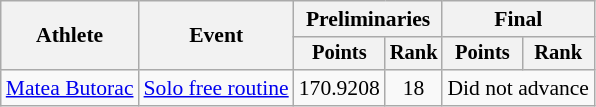<table class="wikitable" style="text-align:center; font-size:90%;">
<tr>
<th rowspan="2">Athlete</th>
<th rowspan="2">Event</th>
<th colspan="2">Preliminaries</th>
<th colspan="2">Final</th>
</tr>
<tr style="font-size:95%">
<th>Points</th>
<th>Rank</th>
<th>Points</th>
<th>Rank</th>
</tr>
<tr>
<td align=left><a href='#'>Matea Butorac</a></td>
<td align=left><a href='#'>Solo free routine</a></td>
<td>170.9208</td>
<td>18</td>
<td colspan=2>Did not advance</td>
</tr>
</table>
